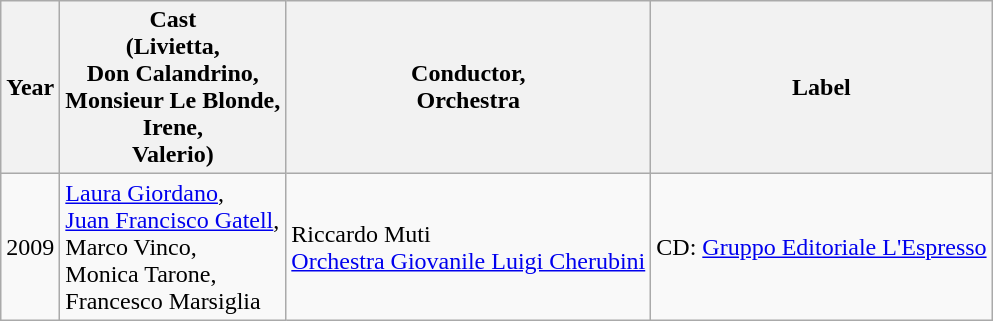<table class="wikitable">
<tr>
<th>Year</th>
<th>Cast<br>(Livietta,<br>Don Calandrino,<br>Monsieur Le Blonde,<br>Irene,<br>Valerio)</th>
<th>Conductor,<br>Orchestra</th>
<th>Label</th>
</tr>
<tr>
<td>2009</td>
<td><a href='#'>Laura Giordano</a>,<br><a href='#'>Juan Francisco Gatell</a>,<br>Marco Vinco,<br>Monica Tarone,<br>Francesco Marsiglia</td>
<td>Riccardo Muti<br><a href='#'>Orchestra Giovanile Luigi Cherubini</a></td>
<td>CD: <a href='#'>Gruppo Editoriale L'Espresso</a></td>
</tr>
</table>
